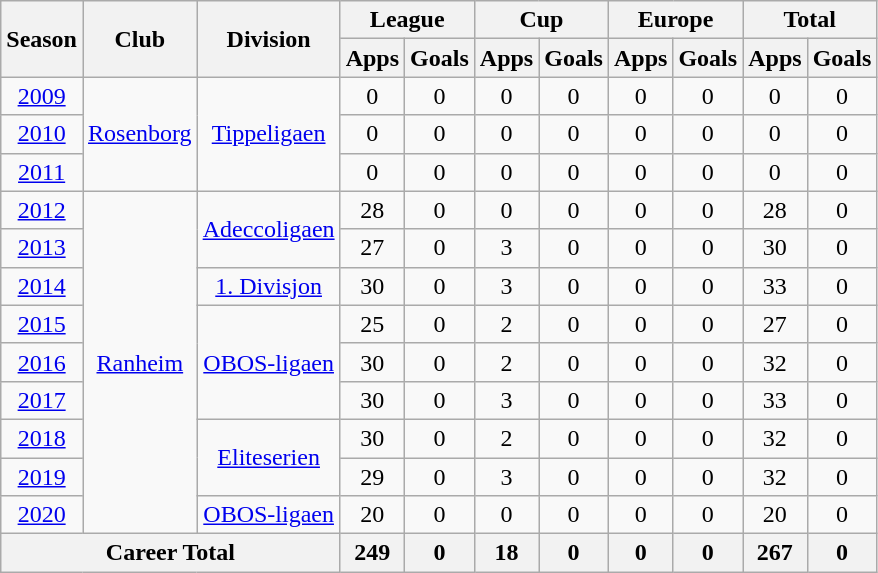<table class="wikitable" style="text-align: center;">
<tr>
<th rowspan="2">Season</th>
<th rowspan="2">Club</th>
<th rowspan="2">Division</th>
<th colspan="2">League</th>
<th colspan="2">Cup</th>
<th colspan="2">Europe</th>
<th colspan="2">Total</th>
</tr>
<tr>
<th>Apps</th>
<th>Goals</th>
<th>Apps</th>
<th>Goals</th>
<th>Apps</th>
<th>Goals</th>
<th>Apps</th>
<th>Goals</th>
</tr>
<tr>
<td><a href='#'>2009</a></td>
<td rowspan="3"><a href='#'>Rosenborg</a></td>
<td rowspan="3"><a href='#'>Tippeligaen</a></td>
<td>0</td>
<td>0</td>
<td>0</td>
<td>0</td>
<td>0</td>
<td>0</td>
<td>0</td>
<td>0</td>
</tr>
<tr>
<td><a href='#'>2010</a></td>
<td>0</td>
<td>0</td>
<td>0</td>
<td>0</td>
<td>0</td>
<td>0</td>
<td>0</td>
<td>0</td>
</tr>
<tr>
<td><a href='#'>2011</a></td>
<td>0</td>
<td>0</td>
<td>0</td>
<td>0</td>
<td>0</td>
<td>0</td>
<td>0</td>
<td>0</td>
</tr>
<tr>
<td><a href='#'>2012</a></td>
<td rowspan="9"><a href='#'>Ranheim</a></td>
<td rowspan="2"><a href='#'>Adeccoligaen</a></td>
<td>28</td>
<td>0</td>
<td>0</td>
<td>0</td>
<td>0</td>
<td>0</td>
<td>28</td>
<td>0</td>
</tr>
<tr>
<td><a href='#'>2013</a></td>
<td>27</td>
<td>0</td>
<td>3</td>
<td>0</td>
<td>0</td>
<td>0</td>
<td>30</td>
<td>0</td>
</tr>
<tr>
<td><a href='#'>2014</a></td>
<td rowspan="1"><a href='#'>1. Divisjon</a></td>
<td>30</td>
<td>0</td>
<td>3</td>
<td>0</td>
<td>0</td>
<td>0</td>
<td>33</td>
<td>0</td>
</tr>
<tr>
<td><a href='#'>2015</a></td>
<td rowspan="3"><a href='#'>OBOS-ligaen</a></td>
<td>25</td>
<td>0</td>
<td>2</td>
<td>0</td>
<td>0</td>
<td>0</td>
<td>27</td>
<td>0</td>
</tr>
<tr>
<td><a href='#'>2016</a></td>
<td>30</td>
<td>0</td>
<td>2</td>
<td>0</td>
<td>0</td>
<td>0</td>
<td>32</td>
<td>0</td>
</tr>
<tr>
<td><a href='#'>2017</a></td>
<td>30</td>
<td>0</td>
<td>3</td>
<td>0</td>
<td>0</td>
<td>0</td>
<td>33</td>
<td>0</td>
</tr>
<tr>
<td><a href='#'>2018</a></td>
<td rowspan="2"><a href='#'>Eliteserien</a></td>
<td>30</td>
<td>0</td>
<td>2</td>
<td>0</td>
<td>0</td>
<td>0</td>
<td>32</td>
<td>0</td>
</tr>
<tr>
<td><a href='#'>2019</a></td>
<td>29</td>
<td>0</td>
<td>3</td>
<td>0</td>
<td>0</td>
<td>0</td>
<td>32</td>
<td>0</td>
</tr>
<tr>
<td><a href='#'>2020</a></td>
<td rowspan="1"><a href='#'>OBOS-ligaen</a></td>
<td>20</td>
<td>0</td>
<td>0</td>
<td>0</td>
<td>0</td>
<td>0</td>
<td>20</td>
<td>0</td>
</tr>
<tr>
<th colspan="3">Career Total</th>
<th>249</th>
<th>0</th>
<th>18</th>
<th>0</th>
<th>0</th>
<th>0</th>
<th>267</th>
<th>0</th>
</tr>
</table>
